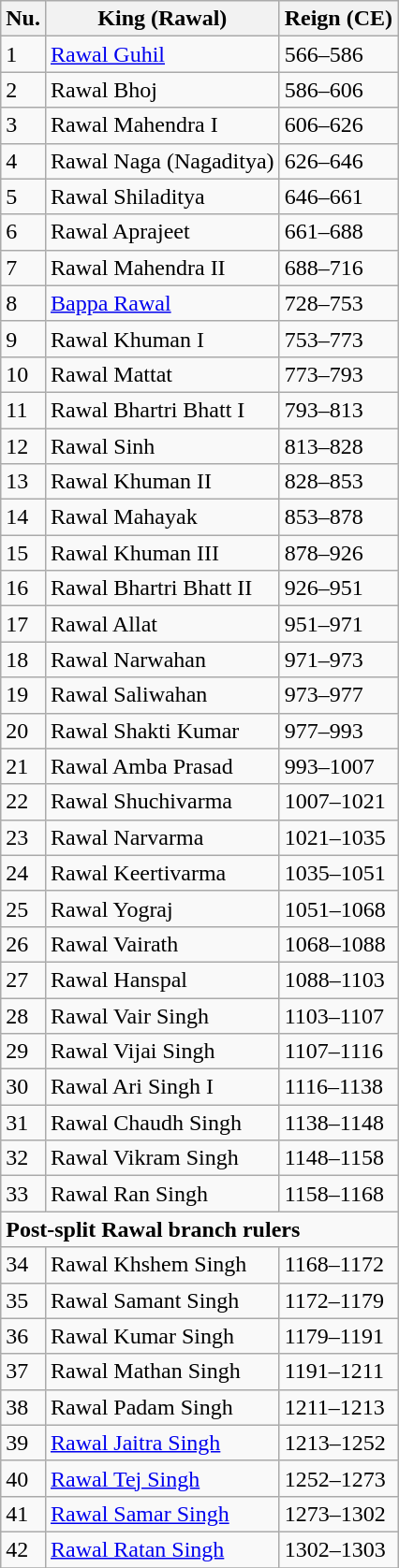<table class="wikitable">
<tr>
<th>Nu.</th>
<th>King (Rawal)</th>
<th>Reign (CE)</th>
</tr>
<tr>
<td>1</td>
<td><a href='#'>Rawal Guhil</a></td>
<td>566–586</td>
</tr>
<tr>
<td>2</td>
<td>Rawal Bhoj</td>
<td>586–606</td>
</tr>
<tr>
<td>3</td>
<td>Rawal Mahendra I</td>
<td>606–626</td>
</tr>
<tr>
<td>4</td>
<td>Rawal Naga (Nagaditya)</td>
<td>626–646</td>
</tr>
<tr>
<td>5</td>
<td>Rawal Shiladitya</td>
<td>646–661</td>
</tr>
<tr>
<td>6</td>
<td>Rawal Aprajeet</td>
<td>661–688</td>
</tr>
<tr>
<td>7</td>
<td>Rawal Mahendra II</td>
<td>688–716</td>
</tr>
<tr>
<td>8</td>
<td><a href='#'>Bappa Rawal</a></td>
<td>728–753</td>
</tr>
<tr>
<td>9</td>
<td>Rawal Khuman I</td>
<td>753–773</td>
</tr>
<tr>
<td>10</td>
<td>Rawal Mattat</td>
<td>773–793</td>
</tr>
<tr>
<td>11</td>
<td>Rawal Bhartri Bhatt I</td>
<td>793–813</td>
</tr>
<tr>
<td>12</td>
<td>Rawal Sinh</td>
<td>813–828</td>
</tr>
<tr>
<td>13</td>
<td>Rawal Khuman II</td>
<td>828–853</td>
</tr>
<tr>
<td>14</td>
<td>Rawal Mahayak</td>
<td>853–878</td>
</tr>
<tr>
<td>15</td>
<td>Rawal Khuman III</td>
<td>878–926</td>
</tr>
<tr>
<td>16</td>
<td>Rawal Bhartri Bhatt II</td>
<td>926–951</td>
</tr>
<tr>
<td>17</td>
<td>Rawal Allat</td>
<td>951–971</td>
</tr>
<tr>
<td>18</td>
<td>Rawal Narwahan</td>
<td>971–973</td>
</tr>
<tr>
<td>19</td>
<td>Rawal Saliwahan</td>
<td>973–977</td>
</tr>
<tr>
<td>20</td>
<td>Rawal Shakti Kumar</td>
<td>977–993</td>
</tr>
<tr>
<td>21</td>
<td>Rawal Amba Prasad</td>
<td>993–1007</td>
</tr>
<tr>
<td>22</td>
<td>Rawal Shuchivarma</td>
<td>1007–1021</td>
</tr>
<tr>
<td>23</td>
<td>Rawal Narvarma</td>
<td>1021–1035</td>
</tr>
<tr>
<td>24</td>
<td>Rawal Keertivarma</td>
<td>1035–1051</td>
</tr>
<tr>
<td>25</td>
<td>Rawal Yograj</td>
<td>1051–1068</td>
</tr>
<tr>
<td>26</td>
<td>Rawal Vairath</td>
<td>1068–1088</td>
</tr>
<tr>
<td>27</td>
<td>Rawal Hanspal</td>
<td>1088–1103</td>
</tr>
<tr>
<td>28</td>
<td>Rawal Vair Singh</td>
<td>1103–1107</td>
</tr>
<tr>
<td>29</td>
<td>Rawal Vijai Singh</td>
<td>1107–1116</td>
</tr>
<tr>
<td>30</td>
<td>Rawal Ari Singh I</td>
<td>1116–1138</td>
</tr>
<tr>
<td>31</td>
<td>Rawal Chaudh Singh</td>
<td>1138–1148</td>
</tr>
<tr>
<td>32</td>
<td>Rawal Vikram Singh</td>
<td>1148–1158</td>
</tr>
<tr>
<td>33</td>
<td>Rawal Ran Singh</td>
<td>1158–1168</td>
</tr>
<tr>
<td colspan="4"><strong>Post-split Rawal branch rulers</strong></td>
</tr>
<tr>
<td>34</td>
<td>Rawal Khshem Singh</td>
<td>1168–1172</td>
</tr>
<tr>
<td>35</td>
<td>Rawal Samant Singh</td>
<td>1172–1179</td>
</tr>
<tr>
<td>36</td>
<td>Rawal Kumar Singh</td>
<td>1179–1191</td>
</tr>
<tr>
<td>37</td>
<td>Rawal Mathan Singh</td>
<td>1191–1211</td>
</tr>
<tr>
<td>38</td>
<td>Rawal Padam Singh</td>
<td>1211–1213</td>
</tr>
<tr>
<td>39</td>
<td><a href='#'>Rawal Jaitra Singh</a></td>
<td>1213–1252</td>
</tr>
<tr>
<td>40</td>
<td><a href='#'>Rawal Tej Singh</a></td>
<td>1252–1273</td>
</tr>
<tr>
<td>41</td>
<td><a href='#'>Rawal Samar Singh</a></td>
<td>1273–1302</td>
</tr>
<tr>
<td>42</td>
<td><a href='#'>Rawal Ratan Singh</a></td>
<td>1302–1303</td>
</tr>
<tr>
</tr>
</table>
